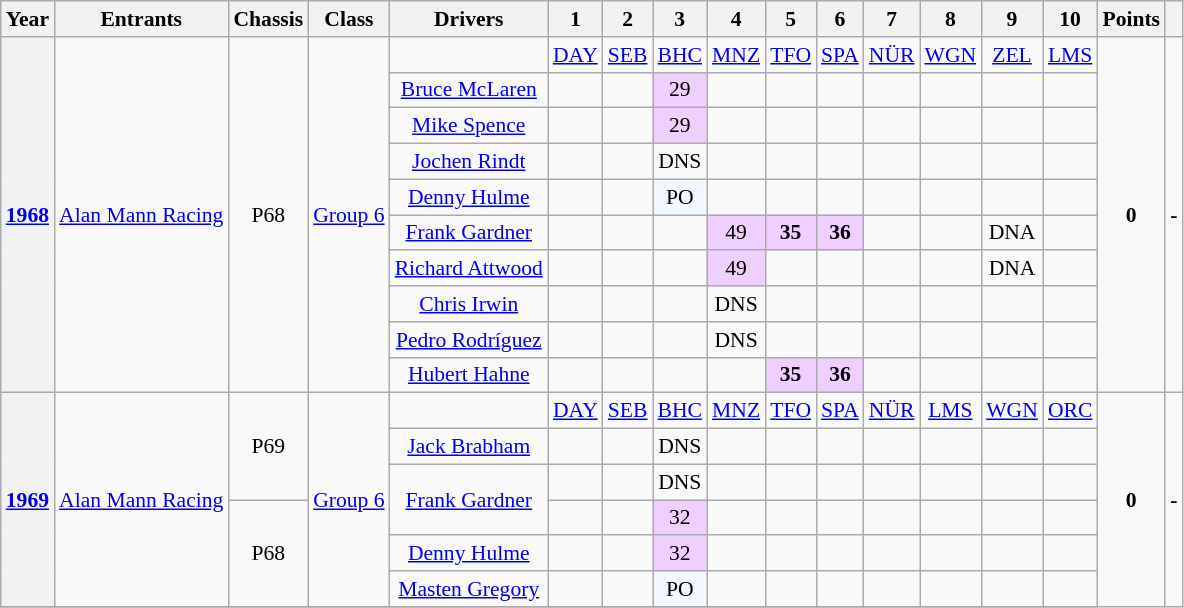<table class="wikitable" style="text-align:center; font-size:90%">
<tr>
<th>Year</th>
<th>Entrants</th>
<th>Chassis</th>
<th>Class</th>
<th>Drivers</th>
<th>1</th>
<th>2</th>
<th>3</th>
<th>4</th>
<th>5</th>
<th>6</th>
<th>7</th>
<th>8</th>
<th>9</th>
<th>10</th>
<th>Points</th>
<th></th>
</tr>
<tr>
<th rowspan=10><a href='#'>1968</a></th>
<td rowspan=10 align="left"><a href='#'>Alan Mann Racing</a></td>
<td rowspan=10>P68</td>
<td rowspan=10><a href='#'>Group 6</a></td>
<td></td>
<td><a href='#'>DAY</a></td>
<td><a href='#'>SEB</a></td>
<td><a href='#'>BHC</a></td>
<td><a href='#'>MNZ</a></td>
<td><a href='#'>TFO</a></td>
<td><a href='#'>SPA</a></td>
<td><a href='#'>NÜR</a></td>
<td><a href='#'>WGN</a></td>
<td><a href='#'>ZEL</a></td>
<td><a href='#'>LMS</a></td>
<td rowspan=10><strong>0</strong></td>
<td rowspan=10><strong>-</strong></td>
</tr>
<tr>
<td> <a href='#'>Bruce McLaren</a></td>
<td></td>
<td></td>
<td style="background:#efcfff;">29</td>
<td></td>
<td></td>
<td></td>
<td></td>
<td></td>
<td></td>
<td></td>
</tr>
<tr>
<td> <a href='#'>Mike Spence</a></td>
<td></td>
<td></td>
<td style="background:#efcfff;">29</td>
<td></td>
<td></td>
<td></td>
<td></td>
<td></td>
<td></td>
<td></td>
</tr>
<tr>
<td> <a href='#'>Jochen Rindt</a></td>
<td></td>
<td></td>
<td>DNS</td>
<td></td>
<td></td>
<td></td>
<td></td>
<td></td>
<td></td>
<td></td>
</tr>
<tr>
<td> <a href='#'>Denny Hulme</a></td>
<td></td>
<td></td>
<td style="background:#F1F8FF;">PO</td>
<td></td>
<td></td>
<td></td>
<td></td>
<td></td>
<td></td>
<td></td>
</tr>
<tr>
<td> <a href='#'>Frank Gardner</a></td>
<td></td>
<td></td>
<td></td>
<td style="background:#efcfff;">49</td>
<td style="background:#efcfff;"><strong>35</strong></td>
<td style="background:#efcfff;"><strong>36</strong></td>
<td></td>
<td></td>
<td>DNA</td>
<td></td>
</tr>
<tr>
<td> <a href='#'>Richard Attwood</a></td>
<td></td>
<td></td>
<td></td>
<td style="background:#efcfff;">49</td>
<td></td>
<td></td>
<td></td>
<td></td>
<td>DNA</td>
<td></td>
</tr>
<tr>
<td> <a href='#'>Chris Irwin</a></td>
<td></td>
<td></td>
<td></td>
<td>DNS</td>
<td></td>
<td></td>
<td></td>
<td></td>
<td></td>
<td></td>
</tr>
<tr>
<td> <a href='#'>Pedro Rodríguez</a></td>
<td></td>
<td></td>
<td></td>
<td>DNS</td>
<td></td>
<td></td>
<td></td>
<td></td>
<td></td>
<td></td>
</tr>
<tr>
<td> <a href='#'>Hubert Hahne</a></td>
<td></td>
<td></td>
<td></td>
<td></td>
<td style="background:#efcfff;"><strong>35</strong></td>
<td style="background:#efcfff;"><strong>36</strong></td>
<td></td>
<td></td>
<td></td>
<td></td>
</tr>
<tr>
<th rowspan=6><a href='#'>1969</a></th>
<td rowspan=6 align="left"><a href='#'>Alan Mann Racing</a></td>
<td rowspan=3>P69</td>
<td rowspan=6><a href='#'>Group 6</a></td>
<td></td>
<td><a href='#'>DAY</a></td>
<td><a href='#'>SEB</a></td>
<td><a href='#'>BHC</a></td>
<td><a href='#'>MNZ</a></td>
<td><a href='#'>TFO</a></td>
<td><a href='#'>SPA</a></td>
<td><a href='#'>NÜR</a></td>
<td><a href='#'>LMS</a></td>
<td><a href='#'>WGN</a></td>
<td><a href='#'>ORC</a></td>
<td rowspan="9"><strong>0</strong></td>
<td rowspan="9"><strong>-</strong></td>
</tr>
<tr>
<td> <a href='#'>Jack Brabham</a></td>
<td></td>
<td></td>
<td>DNS</td>
<td></td>
<td></td>
<td></td>
<td></td>
<td></td>
<td></td>
<td></td>
</tr>
<tr>
<td rowspan=2> <a href='#'>Frank Gardner</a></td>
<td></td>
<td></td>
<td>DNS</td>
<td></td>
<td></td>
<td></td>
<td></td>
<td></td>
<td></td>
<td></td>
</tr>
<tr>
<td rowspan=3>P68</td>
<td></td>
<td></td>
<td style="background:#efcfff;">32</td>
<td></td>
<td></td>
<td></td>
<td></td>
<td></td>
<td></td>
<td></td>
</tr>
<tr>
<td> <a href='#'>Denny Hulme</a></td>
<td></td>
<td></td>
<td style="background:#efcfff;">32</td>
<td></td>
<td></td>
<td></td>
<td></td>
<td></td>
<td></td>
</tr>
<tr>
<td> <a href='#'>Masten Gregory</a></td>
<td></td>
<td></td>
<td style="background:#F1F8FF;">PO</td>
<td></td>
<td></td>
<td></td>
<td></td>
<td></td>
<td></td>
<td></td>
</tr>
<tr>
</tr>
</table>
